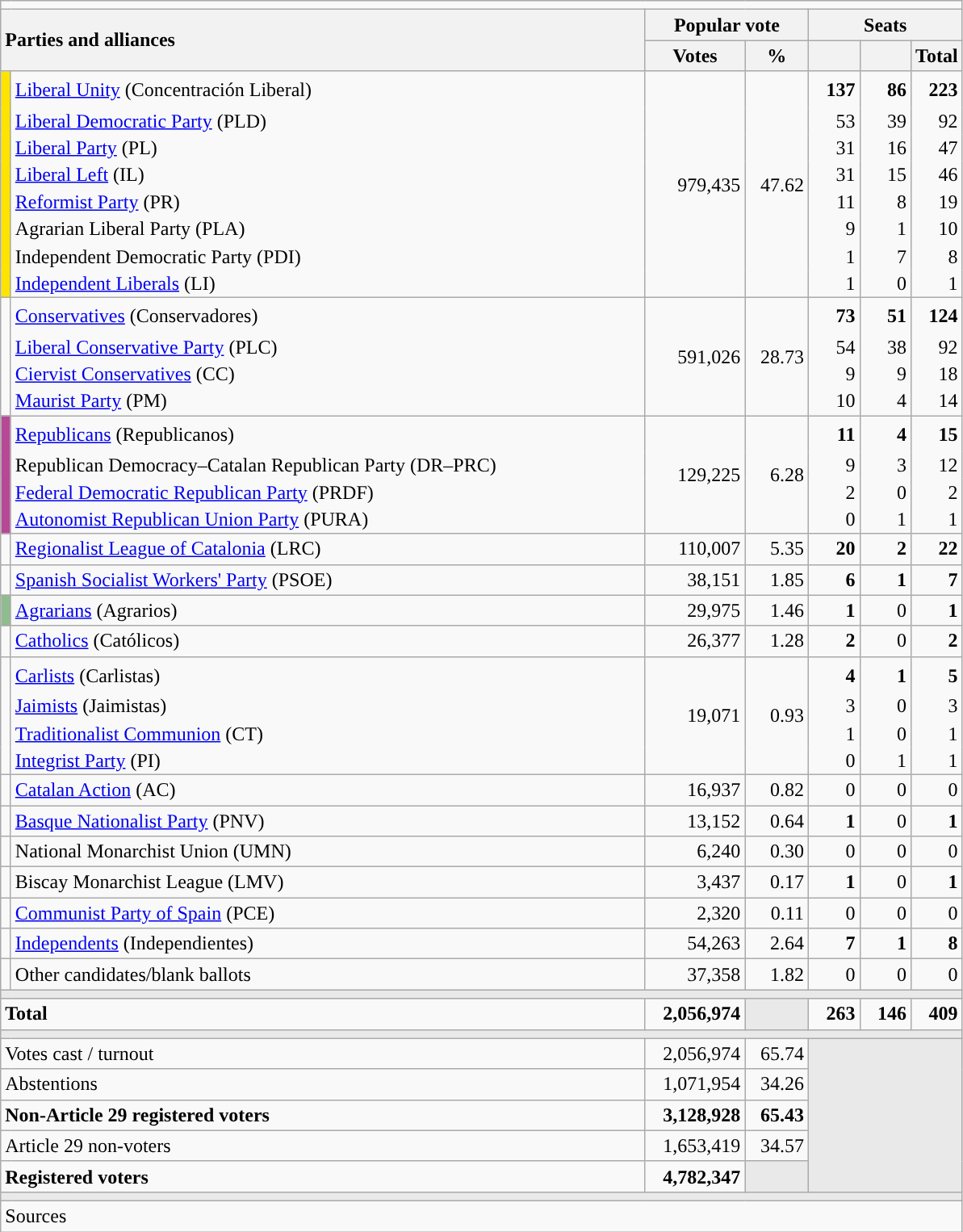<table class="wikitable" style="text-align:right;">
<tr>
<td colspan="7"></td>
</tr>
<tr>
<th style="text-align:left;" rowspan="2" colspan="2" width="525">Parties and alliances</th>
<th colspan="2">Popular vote</th>
<th colspan="3">Seats</th>
</tr>
<tr>
<th width="75">Votes</th>
<th width="45">%</th>
<th width="35"></th>
<th width="35"></th>
<th width="35">Total</th>
</tr>
<tr style="line-height:23px;">
<td width="1" rowspan="8" bgcolor="#FFE400"></td>
<td align="left"><a href='#'>Liberal Unity</a> (Concentración Liberal)</td>
<td rowspan="8">979,435</td>
<td rowspan="8">47.62</td>
<td><strong>137</strong></td>
<td><strong>86</strong></td>
<td><strong>223</strong></td>
</tr>
<tr style="border-bottom-style:hidden; border-top-style:hidden; line-height:16px;">
<td align="left"><span><a href='#'>Liberal Democratic Party</a> (PLD)</span></td>
<td>53</td>
<td>39</td>
<td>92</td>
</tr>
<tr style="border-bottom-style:hidden; line-height:16px;">
<td align="left"><span><a href='#'>Liberal Party</a> (PL)</span></td>
<td>31</td>
<td>16</td>
<td>47</td>
</tr>
<tr style="border-bottom-style:hidden; line-height:16px;">
<td align="left"><span><a href='#'>Liberal Left</a> (IL)</span></td>
<td>31</td>
<td>15</td>
<td>46</td>
</tr>
<tr style="border-bottom-style:hidden; line-height:16px;">
<td align="left"><span><a href='#'>Reformist Party</a> (PR)</span></td>
<td>11</td>
<td>8</td>
<td>19</td>
</tr>
<tr style="border-bottom-style:hidden; line-height:16px;">
<td align="left"><span>Agrarian Liberal Party (PLA)</span></td>
<td>9</td>
<td>1</td>
<td>10</td>
</tr>
<tr style="border-bottom-style:hidden; line-height:16px;">
<td align="left"><span>Independent Democratic Party (PDI)</span></td>
<td>1</td>
<td>7</td>
<td>8</td>
</tr>
<tr style="line-height:16px;">
<td align="left"><span><a href='#'>Independent Liberals</a> (LI)</span></td>
<td>1</td>
<td>0</td>
<td>1</td>
</tr>
<tr style="line-height:23px;">
<td rowspan="4" style="color:inherit;background:"></td>
<td align="left"><a href='#'>Conservatives</a> (Conservadores)</td>
<td rowspan="4">591,026</td>
<td rowspan="4">28.73</td>
<td><strong>73</strong></td>
<td><strong>51</strong></td>
<td><strong>124</strong></td>
</tr>
<tr style="border-bottom-style:hidden; border-top-style:hidden; line-height:16px;">
<td align="left"><span><a href='#'>Liberal Conservative Party</a> (PLC)</span></td>
<td>54</td>
<td>38</td>
<td>92</td>
</tr>
<tr style="border-bottom-style:hidden; line-height:16px;">
<td align="left"><span><a href='#'>Ciervist Conservatives</a> (CC)</span></td>
<td>9</td>
<td>9</td>
<td>18</td>
</tr>
<tr style="line-height:16px;">
<td align="left"><span><a href='#'>Maurist Party</a> (PM)</span></td>
<td>10</td>
<td>4</td>
<td>14</td>
</tr>
<tr style="line-height:23px;">
<td rowspan="4" bgcolor="#B74896"></td>
<td align="left"><a href='#'>Republicans</a> (Republicanos)</td>
<td rowspan="4">129,225</td>
<td rowspan="4">6.28</td>
<td><strong>11</strong></td>
<td><strong>4</strong></td>
<td><strong>15</strong></td>
</tr>
<tr style="border-bottom-style:hidden; border-top-style:hidden; line-height:16px;">
<td align="left"><span>Republican Democracy–Catalan Republican Party (DR–PRC)</span></td>
<td>9</td>
<td>3</td>
<td>12</td>
</tr>
<tr style="border-bottom-style:hidden; line-height:16px;">
<td align="left"><span><a href='#'>Federal Democratic Republican Party</a> (PRDF)</span></td>
<td>2</td>
<td>0</td>
<td>2</td>
</tr>
<tr style="line-height:16px;">
<td align="left"><span><a href='#'>Autonomist Republican Union Party</a> (PURA)</span></td>
<td>0</td>
<td>1</td>
<td>1</td>
</tr>
<tr>
<td style="color:inherit;background:"></td>
<td align="left"><a href='#'>Regionalist League of Catalonia</a> (LRC)</td>
<td>110,007</td>
<td>5.35</td>
<td><strong>20</strong></td>
<td><strong>2</strong></td>
<td><strong>22</strong></td>
</tr>
<tr>
<td style="color:inherit;background:"></td>
<td align="left"><a href='#'>Spanish Socialist Workers' Party</a> (PSOE)</td>
<td>38,151</td>
<td>1.85</td>
<td><strong>6</strong></td>
<td><strong>1</strong></td>
<td><strong>7</strong></td>
</tr>
<tr>
<td style="color:inherit;background:#8FBC8F"></td>
<td align="left"><a href='#'>Agrarians</a> (Agrarios)</td>
<td>29,975</td>
<td>1.46</td>
<td><strong>1</strong></td>
<td>0</td>
<td><strong>1</strong></td>
</tr>
<tr>
<td style="color:inherit;background:"></td>
<td align="left"><a href='#'>Catholics</a> (Católicos)</td>
<td>26,377</td>
<td>1.28</td>
<td><strong>2</strong></td>
<td>0</td>
<td><strong>2</strong></td>
</tr>
<tr style="line-height:23px;">
<td rowspan="4" style="color:inherit;background:"></td>
<td align="left"><a href='#'>Carlists</a> (Carlistas)</td>
<td rowspan="4">19,071</td>
<td rowspan="4">0.93</td>
<td><strong>4</strong></td>
<td><strong>1</strong></td>
<td><strong>5</strong></td>
</tr>
<tr style="border-bottom-style:hidden; border-top-style:hidden; line-height:16px;">
<td align="left"><span><a href='#'>Jaimists</a> (Jaimistas)</span></td>
<td>3</td>
<td>0</td>
<td>3</td>
</tr>
<tr style="border-bottom-style:hidden; line-height:16px;">
<td align="left"><span><a href='#'>Traditionalist Communion</a> (CT)</span></td>
<td>1</td>
<td>0</td>
<td>1</td>
</tr>
<tr style="line-height:16px;">
<td align="left"><span><a href='#'>Integrist Party</a> (PI)</span></td>
<td>0</td>
<td>1</td>
<td>1</td>
</tr>
<tr>
<td style="color:inherit;background:"></td>
<td align="left"><a href='#'>Catalan Action</a> (AC)</td>
<td>16,937</td>
<td>0.82</td>
<td>0</td>
<td>0</td>
<td>0</td>
</tr>
<tr>
<td style="color:inherit;background:"></td>
<td align="left"><a href='#'>Basque Nationalist Party</a> (PNV)</td>
<td>13,152</td>
<td>0.64</td>
<td><strong>1</strong></td>
<td>0</td>
<td><strong>1</strong></td>
</tr>
<tr>
<td style="color:inherit;background:"></td>
<td align="left">National Monarchist Union (UMN)</td>
<td>6,240</td>
<td>0.30</td>
<td>0</td>
<td>0</td>
<td>0</td>
</tr>
<tr>
<td style="color:inherit;background:"></td>
<td align="left">Biscay Monarchist League (LMV)</td>
<td>3,437</td>
<td>0.17</td>
<td><strong>1</strong></td>
<td>0</td>
<td><strong>1</strong></td>
</tr>
<tr>
<td style="color:inherit;background:"></td>
<td align="left"><a href='#'>Communist Party of Spain</a> (PCE)</td>
<td>2,320</td>
<td>0.11</td>
<td>0</td>
<td>0</td>
<td>0</td>
</tr>
<tr>
<td style="color:inherit;background:"></td>
<td align="left"><a href='#'>Independents</a> (Independientes)</td>
<td>54,263</td>
<td>2.64</td>
<td><strong>7</strong></td>
<td><strong>1</strong></td>
<td><strong>8</strong></td>
</tr>
<tr>
<td style="color:inherit;background:"></td>
<td align="left">Other candidates/blank ballots</td>
<td>37,358</td>
<td>1.82</td>
<td>0</td>
<td>0</td>
<td>0</td>
</tr>
<tr>
<td colspan="7" bgcolor="#E9E9E9"></td>
</tr>
<tr style="font-weight:bold;">
<td align="left" colspan="2">Total</td>
<td>2,056,974</td>
<td bgcolor="#E9E9E9"></td>
<td>263</td>
<td>146</td>
<td>409</td>
</tr>
<tr>
<td colspan="7" bgcolor="#E9E9E9"></td>
</tr>
<tr>
<td align="left" colspan="2">Votes cast / turnout</td>
<td>2,056,974</td>
<td>65.74</td>
<td bgcolor="#E9E9E9" colspan="3" rowspan="5"></td>
</tr>
<tr>
<td align="left" colspan="2">Abstentions</td>
<td>1,071,954</td>
<td>34.26</td>
</tr>
<tr style="font-weight:bold;">
<td align="left" colspan="2">Non-Article 29 registered voters</td>
<td>3,128,928</td>
<td>65.43</td>
</tr>
<tr>
<td align="left" colspan="2">Article 29 non-voters</td>
<td>1,653,419</td>
<td>34.57</td>
</tr>
<tr style="font-weight:bold;">
<td align="left" colspan="2">Registered voters</td>
<td>4,782,347</td>
<td bgcolor="#E9E9E9"></td>
</tr>
<tr>
<td colspan="7" bgcolor="#E9E9E9"></td>
</tr>
<tr>
<td align="left" colspan="7">Sources</td>
</tr>
</table>
